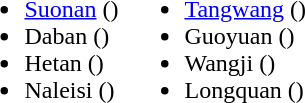<table>
<tr>
<td valign="top"><br><ul><li><a href='#'>Suonan</a> ()</li><li>Daban ()</li><li>Hetan ()</li><li>Naleisi ()</li></ul></td>
<td valign="top"><br><ul><li><a href='#'>Tangwang</a> ()</li><li>Guoyuan ()</li><li>Wangji ()</li><li>Longquan ()</li></ul></td>
</tr>
</table>
